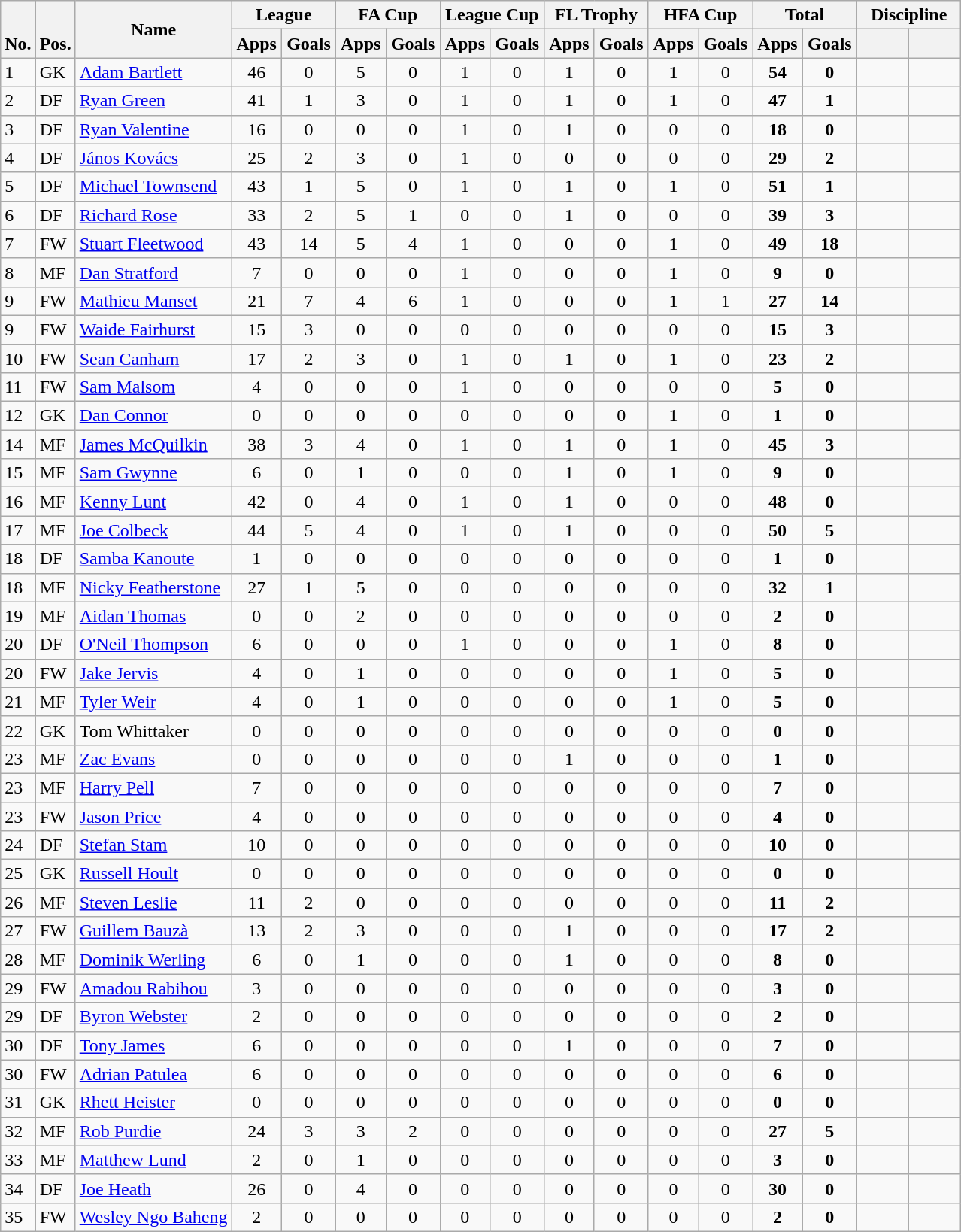<table class="wikitable" style="text-align:center">
<tr>
<th rowspan="2" valign="bottom">No.</th>
<th rowspan="2" valign="bottom">Pos.</th>
<th rowspan="2">Name</th>
<th colspan="2" width="85">League</th>
<th colspan="2" width="85">FA Cup</th>
<th colspan="2" width="85">League Cup</th>
<th colspan="2" width="85">FL Trophy</th>
<th colspan="2" width="85">HFA Cup</th>
<th colspan="2" width="85">Total</th>
<th colspan="2" width="85">Discipline</th>
</tr>
<tr>
<th>Apps</th>
<th>Goals</th>
<th>Apps</th>
<th>Goals</th>
<th>Apps</th>
<th>Goals</th>
<th>Apps</th>
<th>Goals</th>
<th>Apps</th>
<th>Goals</th>
<th>Apps</th>
<th>Goals</th>
<th></th>
<th></th>
</tr>
<tr>
<td align="left">1</td>
<td align="left">GK</td>
<td align="left"> <a href='#'>Adam Bartlett</a></td>
<td>46</td>
<td>0</td>
<td>5</td>
<td>0</td>
<td>1</td>
<td>0</td>
<td>1</td>
<td>0</td>
<td>1</td>
<td>0</td>
<td><strong>54</strong></td>
<td><strong>0</strong></td>
<td></td>
<td></td>
</tr>
<tr>
<td align="left">2</td>
<td align="left">DF</td>
<td align="left"> <a href='#'>Ryan Green</a></td>
<td>41</td>
<td>1</td>
<td>3</td>
<td>0</td>
<td>1</td>
<td>0</td>
<td>1</td>
<td>0</td>
<td>1</td>
<td>0</td>
<td><strong>47</strong></td>
<td><strong>1</strong></td>
<td></td>
<td></td>
</tr>
<tr>
<td align="left">3</td>
<td align="left">DF</td>
<td align="left"> <a href='#'>Ryan Valentine</a></td>
<td>16</td>
<td>0</td>
<td>0</td>
<td>0</td>
<td>1</td>
<td>0</td>
<td>1</td>
<td>0</td>
<td>0</td>
<td>0</td>
<td><strong>18</strong></td>
<td><strong>0</strong></td>
<td></td>
<td></td>
</tr>
<tr>
<td align="left">4</td>
<td align="left">DF</td>
<td align="left"> <a href='#'>János Kovács</a></td>
<td>25</td>
<td>2</td>
<td>3</td>
<td>0</td>
<td>1</td>
<td>0</td>
<td>0</td>
<td>0</td>
<td>0</td>
<td>0</td>
<td><strong>29</strong></td>
<td><strong>2</strong></td>
<td></td>
<td></td>
</tr>
<tr>
<td align="left">5</td>
<td align="left">DF</td>
<td align="left"> <a href='#'>Michael Townsend</a></td>
<td>43</td>
<td>1</td>
<td>5</td>
<td>0</td>
<td>1</td>
<td>0</td>
<td>1</td>
<td>0</td>
<td>1</td>
<td>0</td>
<td><strong>51</strong></td>
<td><strong>1</strong></td>
<td></td>
<td></td>
</tr>
<tr>
<td align="left">6</td>
<td align="left">DF</td>
<td align="left"> <a href='#'>Richard Rose</a></td>
<td>33</td>
<td>2</td>
<td>5</td>
<td>1</td>
<td>0</td>
<td>0</td>
<td>1</td>
<td>0</td>
<td>0</td>
<td>0</td>
<td><strong>39</strong></td>
<td><strong>3</strong></td>
<td></td>
<td></td>
</tr>
<tr>
<td align="left">7</td>
<td align="left">FW</td>
<td align="left"> <a href='#'>Stuart Fleetwood</a></td>
<td>43</td>
<td>14</td>
<td>5</td>
<td>4</td>
<td>1</td>
<td>0</td>
<td>0</td>
<td>0</td>
<td>1</td>
<td>0</td>
<td><strong>49</strong></td>
<td><strong>18</strong></td>
<td></td>
<td></td>
</tr>
<tr>
<td align="left">8</td>
<td align="left">MF</td>
<td align="left"> <a href='#'>Dan Stratford</a></td>
<td>7</td>
<td>0</td>
<td>0</td>
<td>0</td>
<td>1</td>
<td>0</td>
<td>0</td>
<td>0</td>
<td>1</td>
<td>0</td>
<td><strong>9</strong></td>
<td><strong>0</strong></td>
<td></td>
<td></td>
</tr>
<tr>
<td align="left">9</td>
<td align="left">FW</td>
<td align="left"> <a href='#'>Mathieu Manset</a></td>
<td>21</td>
<td>7</td>
<td>4</td>
<td>6</td>
<td>1</td>
<td>0</td>
<td>0</td>
<td>0</td>
<td>1</td>
<td>1</td>
<td><strong>27</strong></td>
<td><strong>14</strong></td>
<td></td>
<td></td>
</tr>
<tr>
<td align="left">9</td>
<td align="left">FW</td>
<td align="left"> <a href='#'>Waide Fairhurst</a></td>
<td>15</td>
<td>3</td>
<td>0</td>
<td>0</td>
<td>0</td>
<td>0</td>
<td>0</td>
<td>0</td>
<td>0</td>
<td>0</td>
<td><strong>15</strong></td>
<td><strong>3</strong></td>
<td></td>
<td></td>
</tr>
<tr>
<td align="left">10</td>
<td align="left">FW</td>
<td align="left"> <a href='#'>Sean Canham</a></td>
<td>17</td>
<td>2</td>
<td>3</td>
<td>0</td>
<td>1</td>
<td>0</td>
<td>1</td>
<td>0</td>
<td>1</td>
<td>0</td>
<td><strong>23</strong></td>
<td><strong>2</strong></td>
<td></td>
<td></td>
</tr>
<tr>
<td align="left">11</td>
<td align="left">FW</td>
<td align="left"> <a href='#'>Sam Malsom</a></td>
<td>4</td>
<td>0</td>
<td>0</td>
<td>0</td>
<td>1</td>
<td>0</td>
<td>0</td>
<td>0</td>
<td>0</td>
<td>0</td>
<td><strong>5</strong></td>
<td><strong>0</strong></td>
<td></td>
<td></td>
</tr>
<tr>
<td align="left">12</td>
<td align="left">GK</td>
<td align="left"> <a href='#'>Dan Connor</a></td>
<td>0</td>
<td>0</td>
<td>0</td>
<td>0</td>
<td>0</td>
<td>0</td>
<td>0</td>
<td>0</td>
<td>1</td>
<td>0</td>
<td><strong>1</strong></td>
<td><strong>0</strong></td>
<td></td>
<td></td>
</tr>
<tr>
<td align="left">14</td>
<td align="left">MF</td>
<td align="left"> <a href='#'>James McQuilkin</a></td>
<td>38</td>
<td>3</td>
<td>4</td>
<td>0</td>
<td>1</td>
<td>0</td>
<td>1</td>
<td>0</td>
<td>1</td>
<td>0</td>
<td><strong>45</strong></td>
<td><strong>3</strong></td>
<td></td>
<td></td>
</tr>
<tr>
<td align="left">15</td>
<td align="left">MF</td>
<td align="left"> <a href='#'>Sam Gwynne</a></td>
<td>6</td>
<td>0</td>
<td>1</td>
<td>0</td>
<td>0</td>
<td>0</td>
<td>1</td>
<td>0</td>
<td>1</td>
<td>0</td>
<td><strong>9</strong></td>
<td><strong>0</strong></td>
<td></td>
<td></td>
</tr>
<tr>
<td align="left">16</td>
<td align="left">MF</td>
<td align="left"> <a href='#'>Kenny Lunt</a></td>
<td>42</td>
<td>0</td>
<td>4</td>
<td>0</td>
<td>1</td>
<td>0</td>
<td>1</td>
<td>0</td>
<td>0</td>
<td>0</td>
<td><strong>48</strong></td>
<td><strong>0</strong></td>
<td></td>
<td></td>
</tr>
<tr>
<td align="left">17</td>
<td align="left">MF</td>
<td align="left"> <a href='#'>Joe Colbeck</a></td>
<td>44</td>
<td>5</td>
<td>4</td>
<td>0</td>
<td>1</td>
<td>0</td>
<td>1</td>
<td>0</td>
<td>0</td>
<td>0</td>
<td><strong>50</strong></td>
<td><strong>5</strong></td>
<td></td>
<td></td>
</tr>
<tr>
<td align="left">18</td>
<td align="left">DF</td>
<td align="left"> <a href='#'>Samba Kanoute</a></td>
<td>1</td>
<td>0</td>
<td>0</td>
<td>0</td>
<td>0</td>
<td>0</td>
<td>0</td>
<td>0</td>
<td>0</td>
<td>0</td>
<td><strong>1</strong></td>
<td><strong>0</strong></td>
<td></td>
<td></td>
</tr>
<tr>
<td align="left">18</td>
<td align="left">MF</td>
<td align="left"> <a href='#'>Nicky Featherstone</a></td>
<td>27</td>
<td>1</td>
<td>5</td>
<td>0</td>
<td>0</td>
<td>0</td>
<td>0</td>
<td>0</td>
<td>0</td>
<td>0</td>
<td><strong>32</strong></td>
<td><strong>1</strong></td>
<td></td>
<td></td>
</tr>
<tr>
<td align="left">19</td>
<td align="left">MF</td>
<td align="left"> <a href='#'>Aidan Thomas</a></td>
<td>0</td>
<td>0</td>
<td>2</td>
<td>0</td>
<td>0</td>
<td>0</td>
<td>0</td>
<td>0</td>
<td>0</td>
<td>0</td>
<td><strong>2</strong></td>
<td><strong>0</strong></td>
<td></td>
<td></td>
</tr>
<tr>
<td align="left">20</td>
<td align="left">DF</td>
<td align="left"> <a href='#'>O'Neil Thompson</a></td>
<td>6</td>
<td>0</td>
<td>0</td>
<td>0</td>
<td>1</td>
<td>0</td>
<td>0</td>
<td>0</td>
<td>1</td>
<td>0</td>
<td><strong>8</strong></td>
<td><strong>0</strong></td>
<td></td>
<td></td>
</tr>
<tr>
<td align="left">20</td>
<td align="left">FW</td>
<td align="left"> <a href='#'>Jake Jervis</a></td>
<td>4</td>
<td>0</td>
<td>1</td>
<td>0</td>
<td>0</td>
<td>0</td>
<td>0</td>
<td>0</td>
<td>1</td>
<td>0</td>
<td><strong>5</strong></td>
<td><strong>0</strong></td>
<td></td>
<td></td>
</tr>
<tr>
<td align="left">21</td>
<td align="left">MF</td>
<td align="left"> <a href='#'>Tyler Weir</a></td>
<td>4</td>
<td>0</td>
<td>1</td>
<td>0</td>
<td>0</td>
<td>0</td>
<td>0</td>
<td>0</td>
<td>1</td>
<td>0</td>
<td><strong>5</strong></td>
<td><strong>0</strong></td>
<td></td>
<td></td>
</tr>
<tr>
<td align="left">22</td>
<td align="left">GK</td>
<td align="left"> Tom Whittaker</td>
<td>0</td>
<td>0</td>
<td>0</td>
<td>0</td>
<td>0</td>
<td>0</td>
<td>0</td>
<td>0</td>
<td>0</td>
<td>0</td>
<td><strong>0</strong></td>
<td><strong>0</strong></td>
<td></td>
<td></td>
</tr>
<tr>
<td align="left">23</td>
<td align="left">MF</td>
<td align="left"> <a href='#'>Zac Evans</a></td>
<td>0</td>
<td>0</td>
<td>0</td>
<td>0</td>
<td>0</td>
<td>0</td>
<td>1</td>
<td>0</td>
<td>0</td>
<td>0</td>
<td><strong>1</strong></td>
<td><strong>0</strong></td>
<td></td>
<td></td>
</tr>
<tr>
<td align="left">23</td>
<td align="left">MF</td>
<td align="left"> <a href='#'>Harry Pell</a></td>
<td>7</td>
<td>0</td>
<td>0</td>
<td>0</td>
<td>0</td>
<td>0</td>
<td>0</td>
<td>0</td>
<td>0</td>
<td>0</td>
<td><strong>7</strong></td>
<td><strong>0</strong></td>
<td></td>
<td></td>
</tr>
<tr>
<td align="left">23</td>
<td align="left">FW</td>
<td align="left"> <a href='#'>Jason Price</a></td>
<td>4</td>
<td>0</td>
<td>0</td>
<td>0</td>
<td>0</td>
<td>0</td>
<td>0</td>
<td>0</td>
<td>0</td>
<td>0</td>
<td><strong>4</strong></td>
<td><strong>0</strong></td>
<td></td>
<td></td>
</tr>
<tr>
<td align="left">24</td>
<td align="left">DF</td>
<td align="left"> <a href='#'>Stefan Stam</a></td>
<td>10</td>
<td>0</td>
<td>0</td>
<td>0</td>
<td>0</td>
<td>0</td>
<td>0</td>
<td>0</td>
<td>0</td>
<td>0</td>
<td><strong>10</strong></td>
<td><strong>0</strong></td>
<td></td>
<td></td>
</tr>
<tr>
<td align="left">25</td>
<td align="left">GK</td>
<td align="left"> <a href='#'>Russell Hoult</a></td>
<td>0</td>
<td>0</td>
<td>0</td>
<td>0</td>
<td>0</td>
<td>0</td>
<td>0</td>
<td>0</td>
<td>0</td>
<td>0</td>
<td><strong>0</strong></td>
<td><strong>0</strong></td>
<td></td>
<td></td>
</tr>
<tr>
<td align="left">26</td>
<td align="left">MF</td>
<td align="left"> <a href='#'>Steven Leslie</a></td>
<td>11</td>
<td>2</td>
<td>0</td>
<td>0</td>
<td>0</td>
<td>0</td>
<td>0</td>
<td>0</td>
<td>0</td>
<td>0</td>
<td><strong>11</strong></td>
<td><strong>2</strong></td>
<td></td>
<td></td>
</tr>
<tr>
<td align="left">27</td>
<td align="left">FW</td>
<td align="left"> <a href='#'>Guillem Bauzà</a></td>
<td>13</td>
<td>2</td>
<td>3</td>
<td>0</td>
<td>0</td>
<td>0</td>
<td>1</td>
<td>0</td>
<td>0</td>
<td>0</td>
<td><strong>17</strong></td>
<td><strong>2</strong></td>
<td></td>
<td></td>
</tr>
<tr>
<td align="left">28</td>
<td align="left">MF</td>
<td align="left"> <a href='#'>Dominik Werling</a></td>
<td>6</td>
<td>0</td>
<td>1</td>
<td>0</td>
<td>0</td>
<td>0</td>
<td>1</td>
<td>0</td>
<td>0</td>
<td>0</td>
<td><strong>8</strong></td>
<td><strong>0</strong></td>
<td></td>
<td></td>
</tr>
<tr>
<td align="left">29</td>
<td align="left">FW</td>
<td align="left"> <a href='#'>Amadou Rabihou</a></td>
<td>3</td>
<td>0</td>
<td>0</td>
<td>0</td>
<td>0</td>
<td>0</td>
<td>0</td>
<td>0</td>
<td>0</td>
<td>0</td>
<td><strong>3</strong></td>
<td><strong>0</strong></td>
<td></td>
<td></td>
</tr>
<tr>
<td align="left">29</td>
<td align="left">DF</td>
<td align="left"> <a href='#'>Byron Webster</a></td>
<td>2</td>
<td>0</td>
<td>0</td>
<td>0</td>
<td>0</td>
<td>0</td>
<td>0</td>
<td>0</td>
<td>0</td>
<td>0</td>
<td><strong>2</strong></td>
<td><strong>0</strong></td>
<td></td>
<td></td>
</tr>
<tr>
<td align="left">30</td>
<td align="left">DF</td>
<td align="left"> <a href='#'>Tony James</a></td>
<td>6</td>
<td>0</td>
<td>0</td>
<td>0</td>
<td>0</td>
<td>0</td>
<td>1</td>
<td>0</td>
<td>0</td>
<td>0</td>
<td><strong>7</strong></td>
<td><strong>0</strong></td>
<td></td>
<td></td>
</tr>
<tr>
<td align="left">30</td>
<td align="left">FW</td>
<td align="left"> <a href='#'>Adrian Patulea</a></td>
<td>6</td>
<td>0</td>
<td>0</td>
<td>0</td>
<td>0</td>
<td>0</td>
<td>0</td>
<td>0</td>
<td>0</td>
<td>0</td>
<td><strong>6</strong></td>
<td><strong>0</strong></td>
<td></td>
<td></td>
</tr>
<tr>
<td align="left">31</td>
<td align="left">GK</td>
<td align="left"> <a href='#'>Rhett Heister</a></td>
<td>0</td>
<td>0</td>
<td>0</td>
<td>0</td>
<td>0</td>
<td>0</td>
<td>0</td>
<td>0</td>
<td>0</td>
<td>0</td>
<td><strong>0</strong></td>
<td><strong>0</strong></td>
<td></td>
<td></td>
</tr>
<tr>
<td align="left">32</td>
<td align="left">MF</td>
<td align="left"> <a href='#'>Rob Purdie</a></td>
<td>24</td>
<td>3</td>
<td>3</td>
<td>2</td>
<td>0</td>
<td>0</td>
<td>0</td>
<td>0</td>
<td>0</td>
<td>0</td>
<td><strong>27</strong></td>
<td><strong>5</strong></td>
<td></td>
<td></td>
</tr>
<tr>
<td align="left">33</td>
<td align="left">MF</td>
<td align="left"> <a href='#'>Matthew Lund</a></td>
<td>2</td>
<td>0</td>
<td>1</td>
<td>0</td>
<td>0</td>
<td>0</td>
<td>0</td>
<td>0</td>
<td>0</td>
<td>0</td>
<td><strong>3</strong></td>
<td><strong>0</strong></td>
<td></td>
<td></td>
</tr>
<tr>
<td align="left">34</td>
<td align="left">DF</td>
<td align="left"> <a href='#'>Joe Heath</a></td>
<td>26</td>
<td>0</td>
<td>4</td>
<td>0</td>
<td>0</td>
<td>0</td>
<td>0</td>
<td>0</td>
<td>0</td>
<td>0</td>
<td><strong>30</strong></td>
<td><strong>0</strong></td>
<td></td>
<td></td>
</tr>
<tr>
<td align="left">35</td>
<td align="left">FW</td>
<td align="left"> <a href='#'>Wesley Ngo Baheng</a></td>
<td>2</td>
<td>0</td>
<td>0</td>
<td>0</td>
<td>0</td>
<td>0</td>
<td>0</td>
<td>0</td>
<td>0</td>
<td>0</td>
<td><strong>2</strong></td>
<td><strong>0</strong></td>
<td></td>
<td></td>
</tr>
</table>
